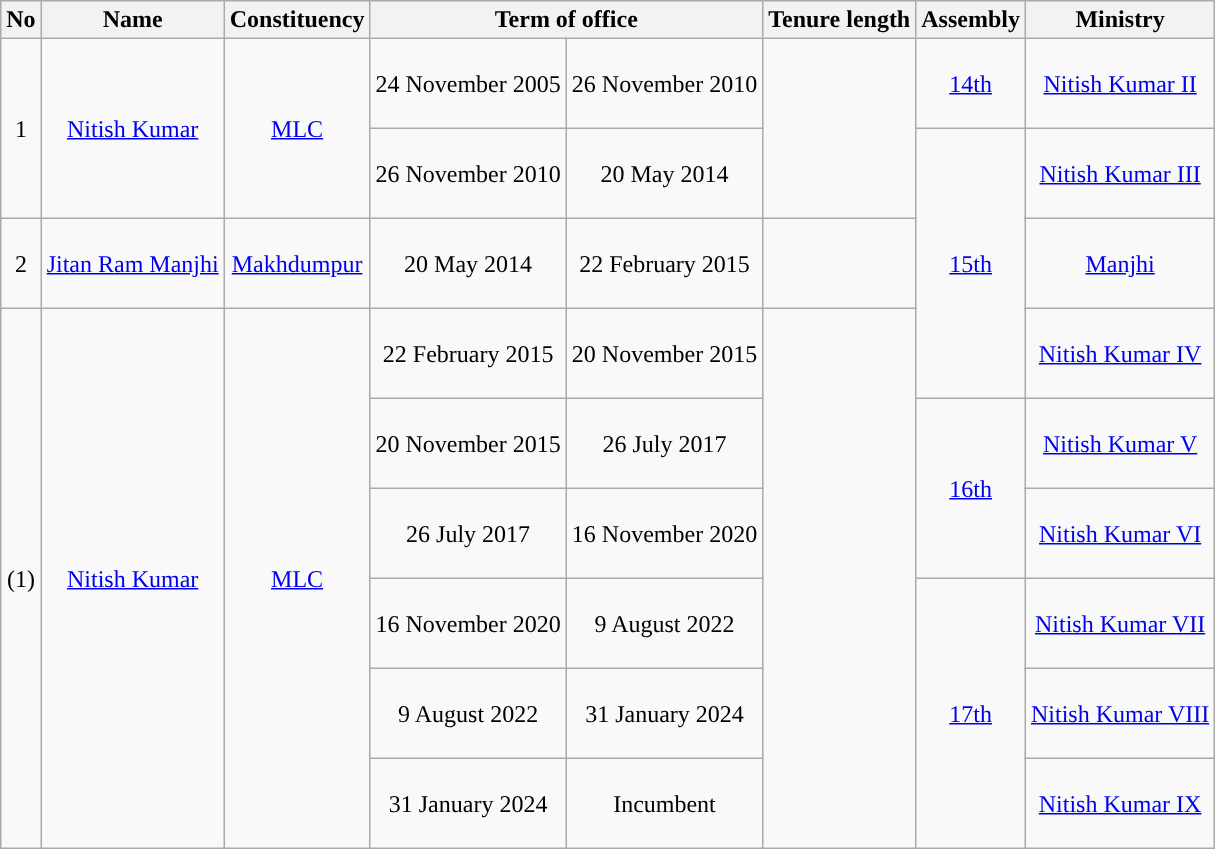<table class="wikitable">
<tr>
<th style="background-color:">No</th>
<th style="background-color:">Name</th>
<th style="background-color:">Constituency</th>
<th colspan=2; style="background-color:">Term of office</th>
<th style="background-color:">Tenure length</th>
<th style="background-color:">Assembly</th>
<th style="background-color:">Ministry</th>
</tr>
<tr style="text-align:center; height:60px;">
<td rowspan=2>1</td>
<td rowspan=2><a href='#'>Nitish Kumar</a></td>
<td rowspan=2><a href='#'>MLC</a></td>
<td>24 November 2005</td>
<td>26 November 2010</td>
<td rowspan=2></td>
<td><a href='#'>14th</a></td>
<td><a href='#'>Nitish Kumar II</a></td>
</tr>
<tr style="text-align:center; height:60px;">
<td>26 November 2010</td>
<td>20 May 2014</td>
<td rowspan=3><a href='#'>15th</a></td>
<td><a href='#'>Nitish Kumar III</a></td>
</tr>
<tr style="text-align:center; height:60px;">
<td>2</td>
<td><a href='#'>Jitan Ram Manjhi</a></td>
<td><a href='#'>Makhdumpur</a></td>
<td>20 May 2014</td>
<td>22 February 2015</td>
<td></td>
<td><a href='#'>Manjhi</a></td>
</tr>
<tr style="text-align:center; height:60px;">
<td rowspan=6>(1)</td>
<td rowspan=6><a href='#'>Nitish Kumar</a></td>
<td rowspan=6><a href='#'>MLC</a></td>
<td>22 February 2015</td>
<td>20 November 2015</td>
<td rowspan=6></td>
<td><a href='#'>Nitish Kumar IV</a></td>
</tr>
<tr style="text-align:center; height:60px;">
<td>20 November 2015</td>
<td>26 July 2017</td>
<td rowspan=2><a href='#'>16th</a></td>
<td><a href='#'>Nitish Kumar V</a></td>
</tr>
<tr style="text-align:center; height:60px;">
<td>26 July 2017</td>
<td>16 November 2020</td>
<td><a href='#'>Nitish Kumar VI</a></td>
</tr>
<tr style="text-align:center; height:60px;">
<td>16 November 2020</td>
<td>9 August 2022</td>
<td rowspan=3><a href='#'>17th</a></td>
<td><a href='#'>Nitish Kumar VII</a></td>
</tr>
<tr style="text-align:center; height:60px;">
<td>9 August 2022</td>
<td>31 January 2024</td>
<td><a href='#'>Nitish Kumar VIII</a></td>
</tr>
<tr style="text-align:center; height:60px;">
<td>31 January 2024</td>
<td>Incumbent</td>
<td><a href='#'>Nitish Kumar IX</a></td>
</tr>
</table>
